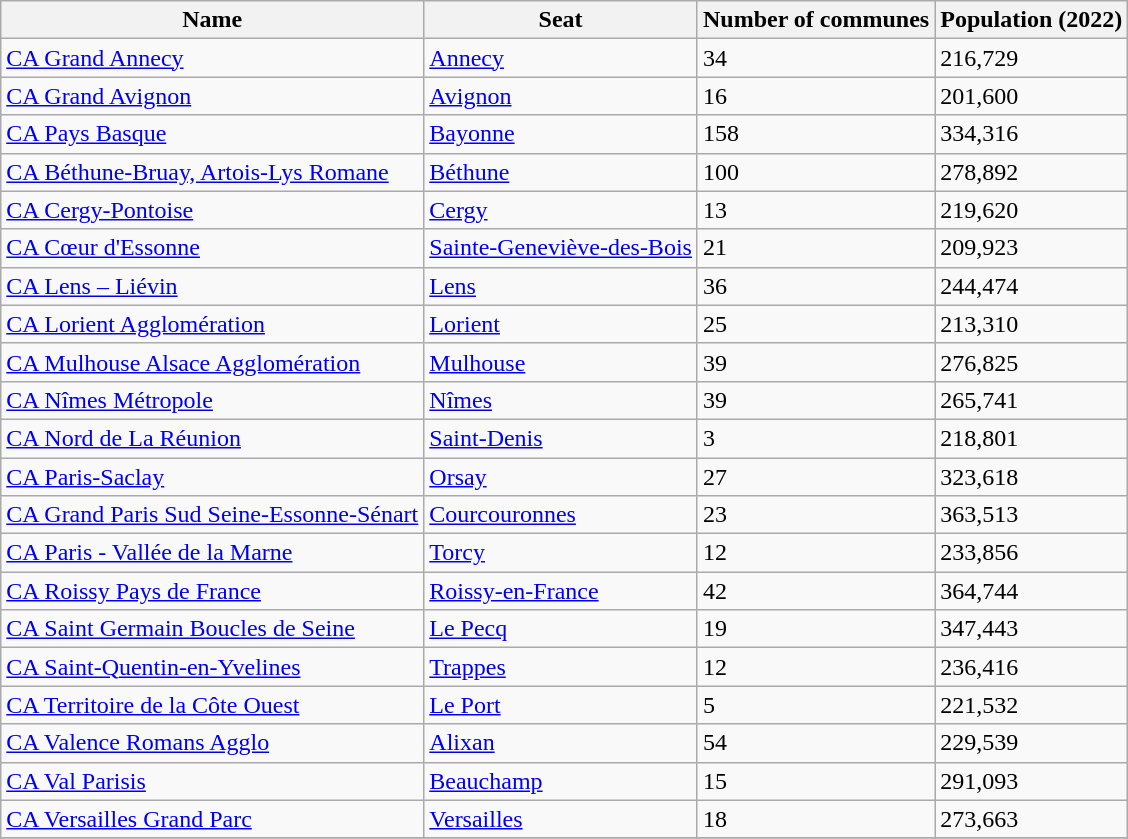<table class="wikitable sortable">
<tr>
<th>Name</th>
<th>Seat</th>
<th>Number of communes</th>
<th>Population (2022)</th>
</tr>
<tr>
<td><a href='#'>CA Grand Annecy</a></td>
<td><a href='#'>Annecy</a></td>
<td>34</td>
<td>216,729</td>
</tr>
<tr>
<td><a href='#'>CA Grand Avignon</a></td>
<td><a href='#'>Avignon</a></td>
<td>16</td>
<td>201,600</td>
</tr>
<tr>
<td><a href='#'>CA Pays Basque</a></td>
<td><a href='#'>Bayonne</a></td>
<td>158</td>
<td>334,316</td>
</tr>
<tr>
<td><a href='#'>CA Béthune-Bruay, Artois-Lys Romane</a></td>
<td><a href='#'>Béthune</a></td>
<td>100</td>
<td>278,892</td>
</tr>
<tr>
<td><a href='#'>CA Cergy-Pontoise</a></td>
<td><a href='#'>Cergy</a></td>
<td>13</td>
<td>219,620</td>
</tr>
<tr>
<td><a href='#'>CA Cœur d'Essonne</a></td>
<td><a href='#'>Sainte-Geneviève-des-Bois</a></td>
<td>21</td>
<td>209,923</td>
</tr>
<tr>
<td><a href='#'>CA Lens – Liévin</a></td>
<td><a href='#'>Lens</a></td>
<td>36</td>
<td>244,474</td>
</tr>
<tr>
<td><a href='#'>CA Lorient Agglomération</a></td>
<td><a href='#'>Lorient</a></td>
<td>25</td>
<td>213,310</td>
</tr>
<tr>
<td><a href='#'>CA Mulhouse Alsace Agglomération</a></td>
<td><a href='#'>Mulhouse</a></td>
<td>39</td>
<td>276,825</td>
</tr>
<tr>
<td><a href='#'>CA Nîmes Métropole</a></td>
<td><a href='#'>Nîmes</a></td>
<td>39</td>
<td>265,741</td>
</tr>
<tr>
<td><a href='#'>CA Nord de La Réunion</a></td>
<td><a href='#'>Saint-Denis</a></td>
<td>3</td>
<td>218,801</td>
</tr>
<tr>
<td><a href='#'>CA Paris-Saclay</a></td>
<td><a href='#'>Orsay</a></td>
<td>27</td>
<td>323,618</td>
</tr>
<tr>
<td><a href='#'>CA Grand Paris Sud Seine-Essonne-Sénart</a></td>
<td><a href='#'>Courcouronnes</a></td>
<td>23</td>
<td>363,513</td>
</tr>
<tr>
<td><a href='#'>CA Paris - Vallée de la Marne</a></td>
<td><a href='#'>Torcy</a></td>
<td>12</td>
<td>233,856</td>
</tr>
<tr>
<td><a href='#'>CA Roissy Pays de France</a></td>
<td><a href='#'>Roissy-en-France</a></td>
<td>42</td>
<td>364,744</td>
</tr>
<tr>
<td><a href='#'>CA Saint Germain Boucles de Seine</a></td>
<td data-sort-value="Pecq"><a href='#'>Le Pecq</a></td>
<td>19</td>
<td>347,443</td>
</tr>
<tr>
<td><a href='#'>CA Saint-Quentin-en-Yvelines</a></td>
<td><a href='#'>Trappes</a></td>
<td>12</td>
<td>236,416</td>
</tr>
<tr>
<td><a href='#'>CA Territoire de la Côte Ouest</a></td>
<td><a href='#'>Le Port</a></td>
<td>5</td>
<td>221,532</td>
</tr>
<tr>
<td><a href='#'>CA Valence Romans Agglo</a></td>
<td><a href='#'>Alixan</a></td>
<td>54</td>
<td>229,539</td>
</tr>
<tr>
<td><a href='#'>CA Val Parisis</a></td>
<td><a href='#'>Beauchamp</a></td>
<td>15</td>
<td>291,093</td>
</tr>
<tr>
<td><a href='#'>CA Versailles Grand Parc</a></td>
<td><a href='#'>Versailles</a></td>
<td>18</td>
<td>273,663</td>
</tr>
<tr>
</tr>
</table>
